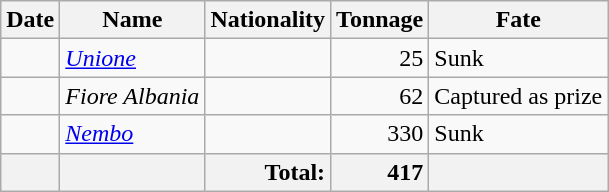<table class="wikitable sortable">
<tr>
<th>Date</th>
<th>Name</th>
<th>Nationality</th>
<th>Tonnage</th>
<th>Fate</th>
</tr>
<tr>
<td align="right"></td>
<td align="left"><a href='#'><em>Unione</em></a></td>
<td align="left"></td>
<td align="right">25</td>
<td align="left">Sunk</td>
</tr>
<tr>
<td align="right"></td>
<td align="left"><em>Fiore Albania</em></td>
<td align="left"></td>
<td align="right">62</td>
<td align="left">Captured as prize</td>
</tr>
<tr>
<td align="right"></td>
<td align="left"><a href='#'><em>Nembo</em></a></td>
<td align="left"></td>
<td align="right">330</td>
<td align="left">Sunk</td>
</tr>
<tr class="sortbottom" style="background: #f2f2f2">
<td></td>
<td></td>
<td align="right"><strong>Total:</strong></td>
<td align="right"><strong>417</strong></td>
<td></td>
</tr>
</table>
